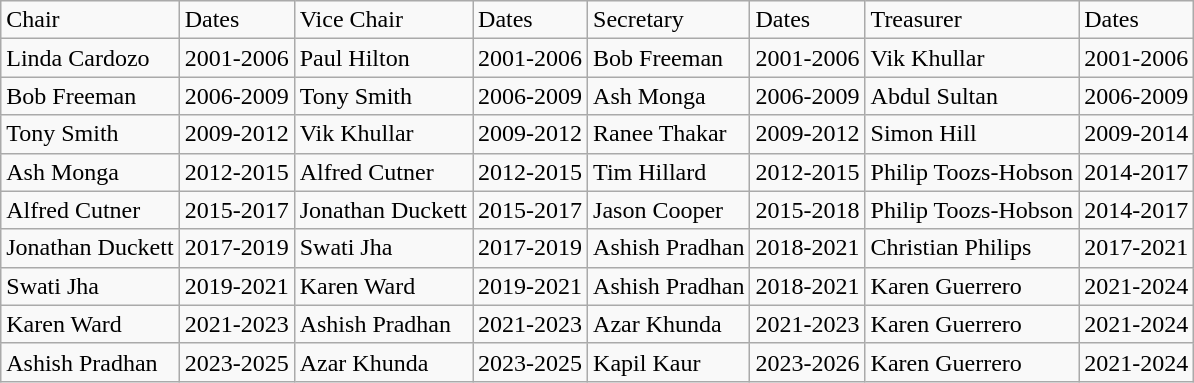<table class="wikitable">
<tr>
<td>Chair</td>
<td>Dates</td>
<td>Vice Chair</td>
<td>Dates</td>
<td>Secretary</td>
<td>Dates</td>
<td>Treasurer</td>
<td>Dates</td>
</tr>
<tr>
<td>Linda Cardozo</td>
<td>2001-2006</td>
<td>Paul Hilton</td>
<td>2001-2006</td>
<td>Bob Freeman</td>
<td>2001-2006</td>
<td>Vik Khullar</td>
<td>2001-2006</td>
</tr>
<tr>
<td>Bob Freeman</td>
<td>2006-2009</td>
<td>Tony Smith</td>
<td>2006-2009</td>
<td>Ash Monga</td>
<td>2006-2009</td>
<td>Abdul Sultan</td>
<td>2006-2009</td>
</tr>
<tr>
<td>Tony Smith</td>
<td>2009-2012</td>
<td>Vik Khullar</td>
<td>2009-2012</td>
<td>Ranee Thakar</td>
<td>2009-2012</td>
<td>Simon Hill</td>
<td>2009-2014</td>
</tr>
<tr>
<td>Ash Monga</td>
<td>2012-2015</td>
<td>Alfred Cutner</td>
<td>2012-2015</td>
<td>Tim Hillard</td>
<td>2012-2015</td>
<td>Philip Toozs-Hobson</td>
<td>2014-2017</td>
</tr>
<tr>
<td>Alfred Cutner</td>
<td>2015-2017</td>
<td>Jonathan Duckett</td>
<td>2015-2017</td>
<td>Jason Cooper</td>
<td>2015-2018</td>
<td>Philip Toozs-Hobson</td>
<td>2014-2017</td>
</tr>
<tr>
<td>Jonathan Duckett</td>
<td>2017-2019</td>
<td>Swati Jha</td>
<td>2017-2019</td>
<td>Ashish Pradhan</td>
<td>2018-2021</td>
<td>Christian Philips</td>
<td>2017-2021</td>
</tr>
<tr>
<td>Swati Jha</td>
<td>2019-2021</td>
<td>Karen Ward</td>
<td>2019-2021</td>
<td>Ashish Pradhan</td>
<td>2018-2021</td>
<td>Karen Guerrero</td>
<td>2021-2024</td>
</tr>
<tr>
<td>Karen Ward</td>
<td>2021-2023</td>
<td>Ashish Pradhan</td>
<td>2021-2023</td>
<td>Azar Khunda</td>
<td>2021-2023</td>
<td>Karen Guerrero</td>
<td>2021-2024</td>
</tr>
<tr>
<td>Ashish Pradhan</td>
<td>2023-2025</td>
<td>Azar Khunda</td>
<td>2023-2025</td>
<td>Kapil Kaur</td>
<td>2023-2026</td>
<td>Karen Guerrero</td>
<td>2021-2024</td>
</tr>
</table>
